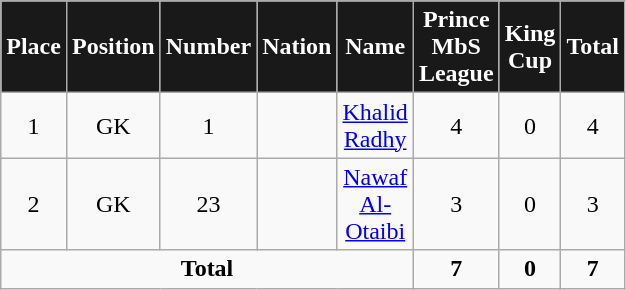<table class="wikitable"  style="text-align:center; font-size:100%; ">
<tr>
<th style="background:#191919; color:white; width:0px;">Place</th>
<th style="background:#191919; color:white; width:0px;">Position</th>
<th style="background:#191919; color:white; width:0px;">Number</th>
<th style="background:#191919; color:white; width:0px;">Nation</th>
<th style="background:#191919; color:white; width:0px;">Name</th>
<th style="background:#191919; color:white; width:00px;">Prince MbS League</th>
<th style="background:#191919; color:white; width:0px;">King Cup</th>
<th style="background:#191919; color:white; width:0px;">Total</th>
</tr>
<tr>
<td>1</td>
<td>GK</td>
<td>1</td>
<td></td>
<td><a href='#'>Khalid Radhy</a></td>
<td>4</td>
<td>0</td>
<td>4</td>
</tr>
<tr>
<td>2</td>
<td>GK</td>
<td>23</td>
<td></td>
<td><a href='#'>Nawaf Al-Otaibi</a></td>
<td>3</td>
<td>0</td>
<td>3</td>
</tr>
<tr>
<td colspan=5><strong>Total</strong></td>
<td><strong>7</strong></td>
<td><strong>0</strong></td>
<td><strong>7</strong></td>
</tr>
</table>
